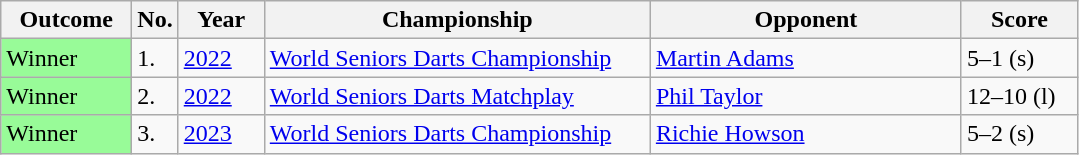<table class="sortable wikitable">
<tr>
<th width="80">Outcome</th>
<th width="20">No.</th>
<th width="50">Year</th>
<th style="width:250px;">Championship</th>
<th style="width:200px;">Opponent</th>
<th width="70">Score</th>
</tr>
<tr>
<td style="background:#98FB98;">Winner</td>
<td>1.</td>
<td><a href='#'>2022</a></td>
<td><a href='#'>World Seniors Darts Championship</a></td>
<td> <a href='#'>Martin Adams</a></td>
<td>5–1 (s)</td>
</tr>
<tr>
<td style="background:#98FB98;">Winner</td>
<td>2.</td>
<td><a href='#'>2022</a></td>
<td><a href='#'>World Seniors Darts Matchplay</a></td>
<td> <a href='#'>Phil Taylor</a></td>
<td>12–10 (l)</td>
</tr>
<tr>
<td style="background:#98FB98;">Winner</td>
<td>3.</td>
<td><a href='#'>2023</a></td>
<td><a href='#'>World Seniors Darts Championship</a></td>
<td> <a href='#'>Richie Howson</a></td>
<td>5–2 (s)</td>
</tr>
</table>
